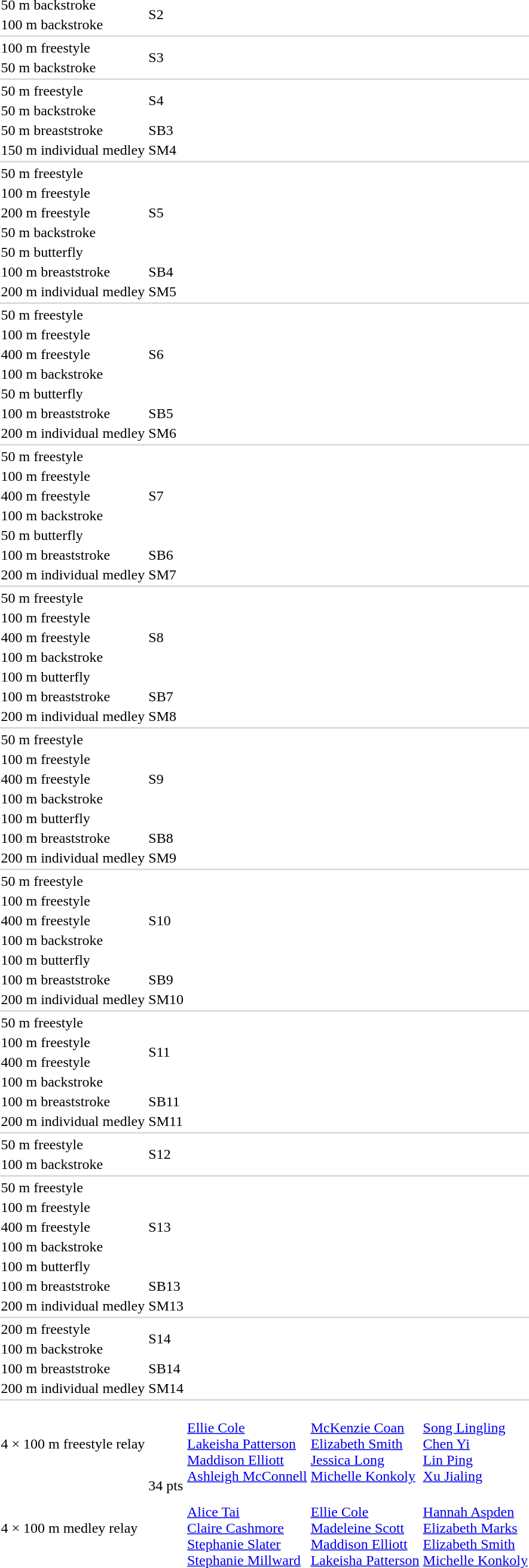<table>
<tr>
<td>50 m backstroke<br></td>
<td rowspan=2>S2</td>
<td></td>
<td></td>
<td></td>
</tr>
<tr>
<td>100 m backstroke<br></td>
<td></td>
<td></td>
<td></td>
</tr>
<tr bgcolor=#dddddd>
<td colspan=5></td>
</tr>
<tr>
<td>100 m freestyle<br></td>
<td rowspan=2>S3</td>
<td></td>
<td></td>
<td></td>
</tr>
<tr>
<td>50 m backstroke<br></td>
<td></td>
<td></td>
<td></td>
</tr>
<tr bgcolor=#dddddd>
<td colspan=5></td>
</tr>
<tr>
<td>50 m freestyle<br></td>
<td rowspan=2>S4</td>
<td></td>
<td></td>
<td></td>
</tr>
<tr>
<td>50 m backstroke<br></td>
<td></td>
<td></td>
<td></td>
</tr>
<tr>
<td>50 m breaststroke<br></td>
<td>SB3</td>
<td></td>
<td></td>
<td></td>
</tr>
<tr>
<td>150 m individual medley<br></td>
<td>SM4</td>
<td></td>
<td></td>
<td></td>
</tr>
<tr bgcolor=#dddddd>
<td colspan=5></td>
</tr>
<tr>
<td>50 m freestyle<br></td>
<td rowspan=5>S5</td>
<td></td>
<td></td>
<td></td>
</tr>
<tr>
<td>100 m freestyle<br></td>
<td></td>
<td></td>
<td></td>
</tr>
<tr>
<td>200 m freestyle<br></td>
<td></td>
<td></td>
<td></td>
</tr>
<tr>
<td>50 m backstroke<br></td>
<td></td>
<td></td>
<td></td>
</tr>
<tr>
<td>50 m butterfly<br></td>
<td></td>
<td></td>
<td></td>
</tr>
<tr>
<td>100 m breaststroke<br></td>
<td>SB4</td>
<td></td>
<td></td>
<td></td>
</tr>
<tr>
<td>200 m individual medley<br></td>
<td>SM5</td>
<td></td>
<td></td>
<td></td>
</tr>
<tr bgcolor=#dddddd>
<td colspan=5></td>
</tr>
<tr>
<td>50 m freestyle<br></td>
<td rowspan=5>S6</td>
<td></td>
<td></td>
<td></td>
</tr>
<tr>
<td>100 m freestyle<br></td>
<td></td>
<td></td>
<td></td>
</tr>
<tr>
<td>400 m freestyle<br></td>
<td></td>
<td></td>
<td></td>
</tr>
<tr>
<td>100 m backstroke<br></td>
<td></td>
<td></td>
<td></td>
</tr>
<tr>
<td>50 m butterfly<br></td>
<td></td>
<td></td>
<td></td>
</tr>
<tr>
<td>100 m breaststroke<br></td>
<td>SB5</td>
<td></td>
<td></td>
<td></td>
</tr>
<tr>
<td>200 m individual medley<br></td>
<td>SM6</td>
<td></td>
<td></td>
<td></td>
</tr>
<tr bgcolor=#dddddd>
<td colspan=5></td>
</tr>
<tr>
<td>50 m freestyle<br></td>
<td rowspan=5>S7</td>
<td></td>
<td></td>
<td></td>
</tr>
<tr>
<td>100 m freestyle<br></td>
<td></td>
<td></td>
<td></td>
</tr>
<tr>
<td>400 m freestyle<br></td>
<td></td>
<td></td>
<td></td>
</tr>
<tr>
<td>100 m backstroke<br></td>
<td></td>
<td></td>
<td></td>
</tr>
<tr>
<td>50 m butterfly<br></td>
<td></td>
<td></td>
<td></td>
</tr>
<tr>
<td>100 m breaststroke<br></td>
<td>SB6</td>
<td></td>
<td nowrap></td>
<td></td>
</tr>
<tr>
<td>200 m individual medley<br></td>
<td>SM7</td>
<td></td>
<td></td>
<td></td>
</tr>
<tr bgcolor=#dddddd>
<td colspan=5></td>
</tr>
<tr>
<td>50 m freestyle<br></td>
<td rowspan=5>S8</td>
<td></td>
<td></td>
<td></td>
</tr>
<tr>
<td>100 m freestyle<br></td>
<td></td>
<td></td>
<td></td>
</tr>
<tr>
<td>400 m freestyle<br></td>
<td></td>
<td></td>
<td></td>
</tr>
<tr>
<td>100 m backstroke<br></td>
<td></td>
<td></td>
<td></td>
</tr>
<tr>
<td>100 m butterfly<br></td>
<td></td>
<td></td>
<td></td>
</tr>
<tr>
<td>100 m breaststroke<br></td>
<td>SB7</td>
<td></td>
<td></td>
<td></td>
</tr>
<tr>
<td>200 m individual medley<br></td>
<td>SM8</td>
<td></td>
<td></td>
<td></td>
</tr>
<tr bgcolor=#dddddd>
<td colspan=5></td>
</tr>
<tr>
<td>50 m freestyle<br></td>
<td rowspan=5>S9</td>
<td></td>
<td></td>
<td></td>
</tr>
<tr>
<td>100 m freestyle<br></td>
<td></td>
<td></td>
<td></td>
</tr>
<tr>
<td>400 m freestyle<br></td>
<td></td>
<td></td>
<td></td>
</tr>
<tr>
<td>100 m backstroke<br></td>
<td></td>
<td></td>
<td></td>
</tr>
<tr>
<td>100 m butterfly<br></td>
<td></td>
<td></td>
<td></td>
</tr>
<tr>
<td>100 m breaststroke<br></td>
<td>SB8</td>
<td></td>
<td></td>
<td></td>
</tr>
<tr>
<td>200 m individual medley<br></td>
<td>SM9</td>
<td></td>
<td></td>
<td></td>
</tr>
<tr bgcolor=#dddddd>
<td colspan=5></td>
</tr>
<tr>
<td>50 m freestyle<br></td>
<td rowspan=5>S10</td>
<td></td>
<td></td>
<td></td>
</tr>
<tr>
<td>100 m freestyle<br></td>
<td></td>
<td></td>
<td></td>
</tr>
<tr>
<td>400 m freestyle<br></td>
<td></td>
<td></td>
<td></td>
</tr>
<tr>
<td>100 m backstroke<br></td>
<td></td>
<td></td>
<td></td>
</tr>
<tr>
<td>100 m butterfly<br></td>
<td></td>
<td></td>
<td></td>
</tr>
<tr>
<td>100 m breaststroke<br></td>
<td>SB9</td>
<td></td>
<td></td>
<td></td>
</tr>
<tr>
<td>200 m individual medley<br></td>
<td>SM10</td>
<td></td>
<td></td>
<td></td>
</tr>
<tr bgcolor=#dddddd>
<td colspan=5></td>
</tr>
<tr>
<td rowspan=2>50 m freestyle<br></td>
<td rowspan=5>S11</td>
<td rowspan=2></td>
<td rowspan=2></td>
<td></td>
</tr>
<tr>
<td></td>
</tr>
<tr>
<td>100 m freestyle<br></td>
<td></td>
<td></td>
<td></td>
</tr>
<tr>
<td>400 m freestyle<br></td>
<td></td>
<td></td>
<td></td>
</tr>
<tr>
<td>100 m backstroke<br></td>
<td></td>
<td></td>
<td></td>
</tr>
<tr>
<td>100 m breaststroke<br></td>
<td>SB11</td>
<td></td>
<td></td>
<td></td>
</tr>
<tr>
<td>200 m individual medley<br></td>
<td>SM11</td>
<td></td>
<td></td>
<td></td>
</tr>
<tr bgcolor=#dddddd>
<td colspan=5></td>
</tr>
<tr>
<td>50 m freestyle<br></td>
<td rowspan=2>S12</td>
<td></td>
<td></td>
<td></td>
</tr>
<tr>
<td>100 m backstroke<br></td>
<td></td>
<td></td>
<td></td>
</tr>
<tr bgcolor=#dddddd>
<td colspan=5></td>
</tr>
<tr>
<td>50 m freestyle<br></td>
<td rowspan=5>S13</td>
<td></td>
<td></td>
<td nowrap></td>
</tr>
<tr>
<td>100 m freestyle<br></td>
<td></td>
<td></td>
<td></td>
</tr>
<tr>
<td>400 m freestyle<br></td>
<td></td>
<td></td>
<td></td>
</tr>
<tr>
<td>100 m backstroke<br></td>
<td></td>
<td></td>
<td></td>
</tr>
<tr>
<td>100 m butterfly<br></td>
<td></td>
<td></td>
<td></td>
</tr>
<tr>
<td>100 m breaststroke<br></td>
<td>SB13</td>
<td></td>
<td></td>
<td></td>
</tr>
<tr>
<td>200 m individual medley<br></td>
<td>SM13</td>
<td></td>
<td></td>
<td></td>
</tr>
<tr bgcolor=#dddddd>
<td colspan=5></td>
</tr>
<tr>
<td>200 m freestyle<br></td>
<td rowspan=2>S14</td>
<td></td>
<td></td>
<td></td>
</tr>
<tr>
<td>100 m backstroke<br></td>
<td></td>
<td></td>
<td></td>
</tr>
<tr>
<td>100 m breaststroke<br></td>
<td>SB14</td>
<td nowrap></td>
<td></td>
<td></td>
</tr>
<tr>
<td>200 m individual medley<br></td>
<td>SM14</td>
<td></td>
<td></td>
<td></td>
</tr>
<tr bgcolor=#dddddd>
<td colspan=5></td>
</tr>
<tr>
<td nowrap>4 × 100 m freestyle relay<br></td>
<td rowspan=2>34 pts</td>
<td><br><a href='#'>Ellie Cole</a><br><a href='#'>Lakeisha Patterson</a><br><a href='#'>Maddison Elliott</a><br><a href='#'>Ashleigh McConnell</a></td>
<td><br><a href='#'>McKenzie Coan</a><br><a href='#'>Elizabeth Smith</a><br><a href='#'>Jessica Long</a><br><a href='#'>Michelle Konkoly</a></td>
<td><br><a href='#'>Song Lingling</a><br><a href='#'>Chen Yi</a><br><a href='#'>Lin Ping</a><br><a href='#'>Xu Jialing</a></td>
</tr>
<tr>
<td>4 × 100 m medley relay<br></td>
<td><br><a href='#'>Alice Tai</a><br><a href='#'>Claire Cashmore</a><br><a href='#'>Stephanie Slater</a><br><a href='#'>Stephanie Millward</a></td>
<td><br><a href='#'>Ellie Cole</a><br><a href='#'>Madeleine Scott</a><br><a href='#'>Maddison Elliott</a><br><a href='#'>Lakeisha Patterson</a></td>
<td><br><a href='#'>Hannah Aspden</a><br><a href='#'>Elizabeth Marks</a><br><a href='#'>Elizabeth Smith</a><br><a href='#'>Michelle Konkoly</a></td>
</tr>
</table>
